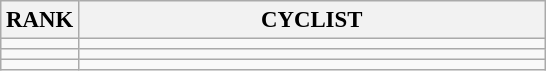<table class="wikitable" style="font-size:95%;">
<tr>
<th>RANK</th>
<th align="left" style="width: 20em">CYCLIST</th>
</tr>
<tr>
<td align="center"></td>
<td></td>
</tr>
<tr>
<td align="center"></td>
<td></td>
</tr>
<tr>
<td align="center"></td>
<td></td>
</tr>
</table>
